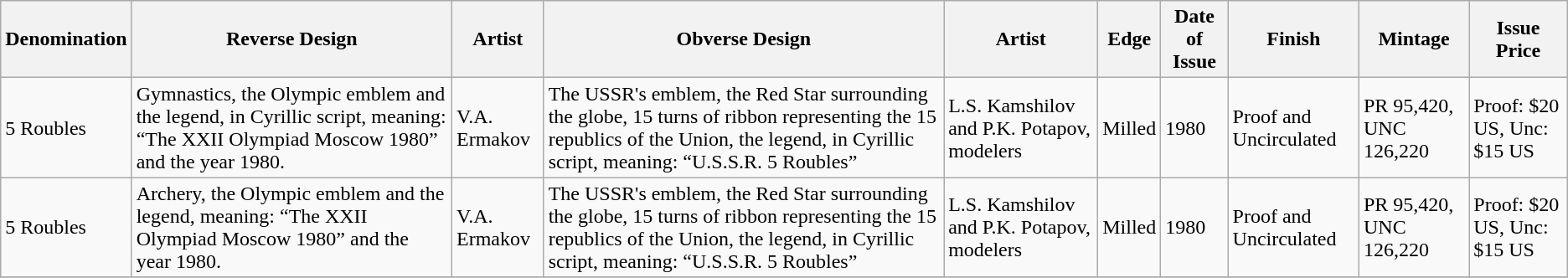<table class="wikitable">
<tr>
<th>Denomination</th>
<th>Reverse Design</th>
<th>Artist</th>
<th>Obverse Design</th>
<th>Artist</th>
<th>Edge</th>
<th>Date of Issue</th>
<th>Finish</th>
<th>Mintage</th>
<th>Issue Price</th>
</tr>
<tr>
<td>5 Roubles</td>
<td>Gymnastics, the Olympic emblem and the legend, in Cyrillic script, meaning: “The XXII Olympiad Moscow 1980” and the year 1980.</td>
<td>V.A. Ermakov</td>
<td>The USSR's emblem, the Red Star surrounding the globe, 15 turns of ribbon representing the 15 republics of the Union, the legend, in Cyrillic script, meaning: “U.S.S.R. 5 Roubles”</td>
<td>L.S. Kamshilov and P.K. Potapov, modelers</td>
<td>Milled</td>
<td>1980</td>
<td>Proof and Uncirculated</td>
<td>PR 95,420, UNC 126,220</td>
<td>Proof: $20 US, Unc: $15 US</td>
</tr>
<tr>
<td>5 Roubles</td>
<td>Archery, the Olympic emblem and the legend, meaning: “The XXII Olympiad Moscow 1980” and the year 1980.</td>
<td>V.A. Ermakov</td>
<td>The USSR's emblem, the Red Star surrounding the globe, 15 turns of ribbon representing the 15 republics of the Union, the legend, in Cyrillic script, meaning: “U.S.S.R. 5 Roubles”</td>
<td>L.S. Kamshilov and P.K. Potapov, modelers</td>
<td>Milled</td>
<td>1980</td>
<td>Proof and Uncirculated</td>
<td>PR 95,420, UNC 126,220</td>
<td>Proof: $20 US, Unc: $15 US</td>
</tr>
<tr>
</tr>
</table>
